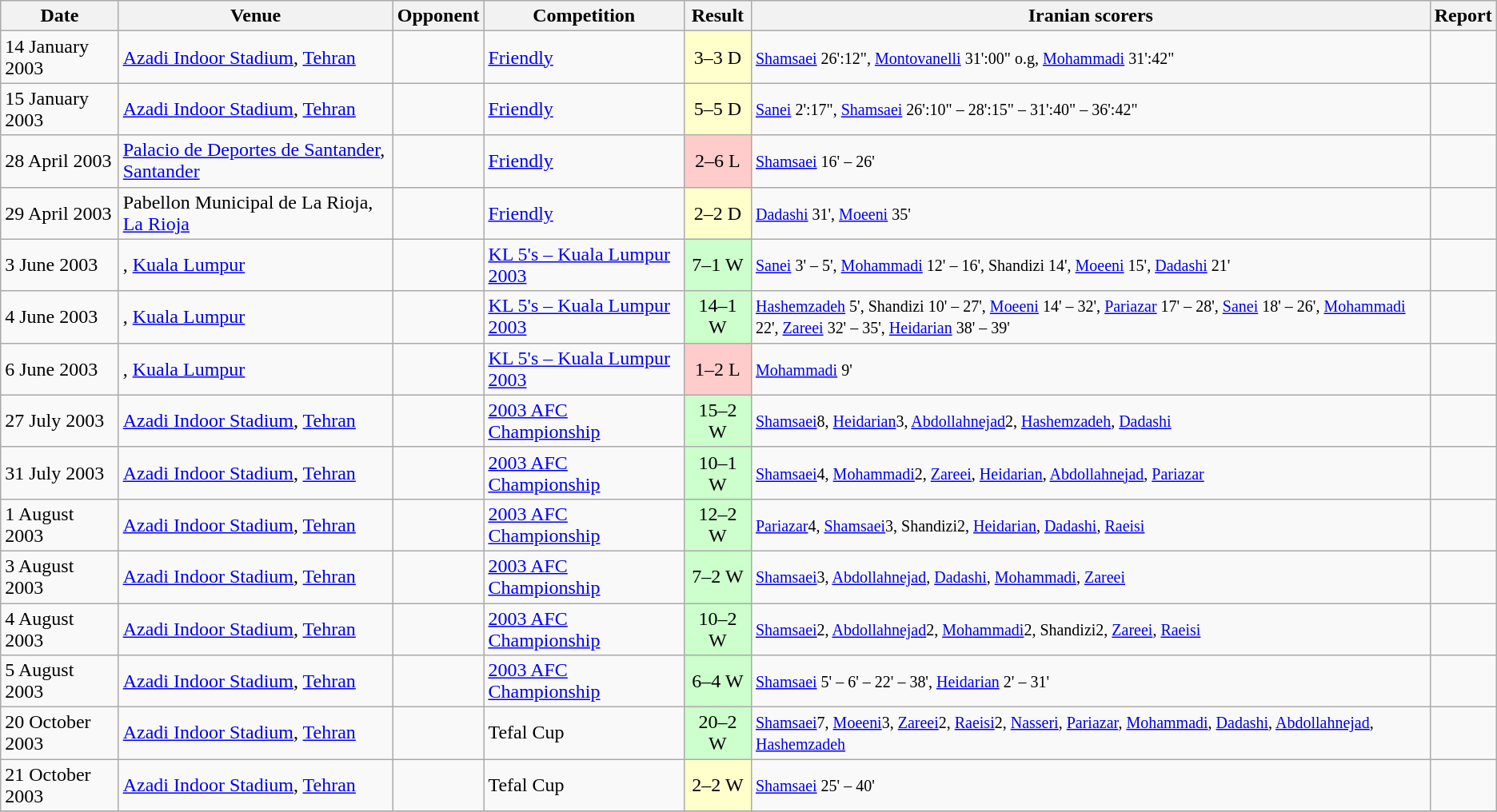<table class="wikitable">
<tr>
<th>Date</th>
<th>Venue</th>
<th>Opponent</th>
<th>Competition</th>
<th>Result</th>
<th>Iranian scorers</th>
<th>Report</th>
</tr>
<tr>
<td>14 January 2003</td>
<td> <a href='#'>Azadi Indoor Stadium</a>, <a href='#'>Tehran</a></td>
<td></td>
<td><a href='#'>Friendly</a></td>
<td bgcolor=#FFFFCC align=center>3–3 D</td>
<td><small> <a href='#'>Shamsaei</a> 26':12", <a href='#'>Montovanelli</a> 31':00" o.g, <a href='#'>Mohammadi</a> 31':42"</small></td>
<td align=center></td>
</tr>
<tr>
<td>15 January 2003</td>
<td> <a href='#'>Azadi Indoor Stadium</a>, <a href='#'>Tehran</a></td>
<td></td>
<td><a href='#'>Friendly</a></td>
<td bgcolor=#FFFFCC align=center>5–5 D</td>
<td><small> <a href='#'>Sanei</a> 2':17", <a href='#'>Shamsaei</a> 26':10" – 28':15" – 31':40" – 36':42" </small></td>
<td align=center></td>
</tr>
<tr>
<td>28 April 2003</td>
<td> <a href='#'>Palacio de Deportes de Santander</a>, <a href='#'>Santander</a></td>
<td></td>
<td><a href='#'>Friendly</a></td>
<td bgcolor=#FFCCCC align=center>2–6 L</td>
<td><small> <a href='#'>Shamsaei</a> 16' – 26' </small></td>
<td align=center></td>
</tr>
<tr>
<td>29 April 2003</td>
<td> Pabellon Municipal de La Rioja, <a href='#'>La Rioja</a></td>
<td></td>
<td><a href='#'>Friendly</a></td>
<td bgcolor=#FFFFCC align=center>2–2 D</td>
<td><small> <a href='#'>Dadashi</a> 31', <a href='#'>Moeeni</a> 35' </small></td>
<td align=center></td>
</tr>
<tr>
<td>3 June 2003</td>
<td>, <a href='#'>Kuala Lumpur</a></td>
<td></td>
<td><a href='#'>KL 5's – Kuala Lumpur 2003</a></td>
<td bgcolor=#ccffcc align=center>7–1 W</td>
<td><small> <a href='#'>Sanei</a> 3' – 5', <a href='#'>Mohammadi</a> 12' – 16', Shandizi 14', <a href='#'>Moeeni</a> 15', <a href='#'>Dadashi</a> 21' </small></td>
<td align=center></td>
</tr>
<tr>
<td>4 June 2003</td>
<td>, <a href='#'>Kuala Lumpur</a></td>
<td></td>
<td><a href='#'>KL 5's – Kuala Lumpur 2003</a></td>
<td bgcolor=#ccffcc align=center>14–1 W</td>
<td><small> <a href='#'>Hashemzadeh</a> 5', Shandizi 10' – 27', <a href='#'>Moeeni</a> 14' – 32', <a href='#'>Pariazar</a> 17' – 28', <a href='#'>Sanei</a> 18' – 26', <a href='#'>Mohammadi</a> 22', <a href='#'>Zareei</a> 32' – 35', <a href='#'>Heidarian</a> 38' – 39' </small></td>
<td align=center></td>
</tr>
<tr>
<td>6 June 2003</td>
<td>, <a href='#'>Kuala Lumpur</a></td>
<td></td>
<td><a href='#'>KL 5's – Kuala Lumpur 2003</a></td>
<td bgcolor=#FFCCCC align=center>1–2 L</td>
<td><small> <a href='#'>Mohammadi</a> 9' </small></td>
<td align=center></td>
</tr>
<tr>
<td>27 July 2003</td>
<td> <a href='#'>Azadi Indoor Stadium</a>, <a href='#'>Tehran</a></td>
<td></td>
<td><a href='#'>2003 AFC Championship</a></td>
<td bgcolor=#ccffcc align=center>15–2 W</td>
<td><small> <a href='#'>Shamsaei</a>8, <a href='#'>Heidarian</a>3, <a href='#'>Abdollahnejad</a>2, <a href='#'>Hashemzadeh</a>, <a href='#'>Dadashi</a> </small></td>
<td align=center></td>
</tr>
<tr>
<td>31 July 2003</td>
<td> <a href='#'>Azadi Indoor Stadium</a>, <a href='#'>Tehran</a></td>
<td></td>
<td><a href='#'>2003 AFC Championship</a></td>
<td bgcolor=#ccffcc align=center>10–1 W</td>
<td><small> <a href='#'>Shamsaei</a>4, <a href='#'>Mohammadi</a>2, <a href='#'>Zareei</a>, <a href='#'>Heidarian</a>, <a href='#'>Abdollahnejad</a>, <a href='#'>Pariazar</a></small></td>
<td align=center></td>
</tr>
<tr>
<td>1 August 2003</td>
<td> <a href='#'>Azadi Indoor Stadium</a>, <a href='#'>Tehran</a></td>
<td></td>
<td><a href='#'>2003 AFC Championship</a></td>
<td bgcolor=#ccffcc align=center>12–2 W</td>
<td><small> <a href='#'>Pariazar</a>4, <a href='#'>Shamsaei</a>3, Shandizi2, <a href='#'>Heidarian</a>, <a href='#'>Dadashi</a>, <a href='#'>Raeisi</a> </small></td>
<td align=center></td>
</tr>
<tr>
<td>3 August 2003</td>
<td> <a href='#'>Azadi Indoor Stadium</a>, <a href='#'>Tehran</a></td>
<td></td>
<td><a href='#'>2003 AFC Championship</a></td>
<td bgcolor=#ccffcc align=center>7–2 W</td>
<td><small> <a href='#'>Shamsaei</a>3, <a href='#'>Abdollahnejad</a>, <a href='#'>Dadashi</a>, <a href='#'>Mohammadi</a>, <a href='#'>Zareei</a> </small></td>
<td align=center></td>
</tr>
<tr>
<td>4 August 2003</td>
<td> <a href='#'>Azadi Indoor Stadium</a>, <a href='#'>Tehran</a></td>
<td></td>
<td><a href='#'>2003 AFC Championship</a></td>
<td bgcolor=#ccffcc align=center>10–2 W</td>
<td><small> <a href='#'>Shamsaei</a>2, <a href='#'>Abdollahnejad</a>2, <a href='#'>Mohammadi</a>2, Shandizi2, <a href='#'>Zareei</a>, <a href='#'>Raeisi</a> </small></td>
<td align=center></td>
</tr>
<tr>
<td>5 August 2003</td>
<td> <a href='#'>Azadi Indoor Stadium</a>, <a href='#'>Tehran</a></td>
<td></td>
<td><a href='#'>2003 AFC Championship</a></td>
<td bgcolor=#ccffcc align=center>6–4 W</td>
<td><small> <a href='#'>Shamsaei</a> 5' – 6' – 22' – 38', <a href='#'>Heidarian</a> 2' – 31' </small></td>
<td align=center></td>
</tr>
<tr>
<td>20 October 2003</td>
<td> <a href='#'>Azadi Indoor Stadium</a>, <a href='#'>Tehran</a></td>
<td></td>
<td>Tefal Cup</td>
<td bgcolor=#ccffcc align=center>20–2 W</td>
<td><small> <a href='#'>Shamsaei</a>7, <a href='#'>Moeeni</a>3, <a href='#'>Zareei</a>2, <a href='#'>Raeisi</a>2, <a href='#'>Nasseri</a>, <a href='#'>Pariazar</a>, <a href='#'>Mohammadi</a>, <a href='#'>Dadashi</a>, <a href='#'>Abdollahnejad</a>, <a href='#'>Hashemzadeh</a></small></td>
<td align=center></td>
</tr>
<tr>
<td>21 October 2003</td>
<td> <a href='#'>Azadi Indoor Stadium</a>, <a href='#'>Tehran</a></td>
<td></td>
<td>Tefal Cup</td>
<td bgcolor=#FFFFCC align=center>2–2 W</td>
<td><small> <a href='#'>Shamsaei</a> 25' – 40' </small></td>
<td align=center></td>
</tr>
<tr>
</tr>
</table>
